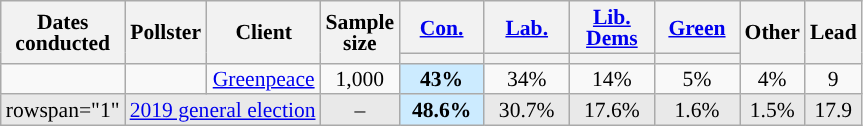<table class="wikitable sortable mw-datatable" style="text-align:center; font-size:90%; line-height:14px;">
<tr>
<th rowspan="2">Dates<br>conducted</th>
<th rowspan="2">Pollster</th>
<th rowspan="2">Client</th>
<th data-sort-type="number" rowspan="2">Sample<br>size</th>
<th class="unsortable" style="width:50px;"><a href='#'>Con.</a></th>
<th class="unsortable" style="width:50px;"><a href='#'>Lab.</a></th>
<th class="unsortable" style="width:50px;"><a href='#'>Lib. Dems</a></th>
<th class="unsortable" style="width:50px;"><a href='#'>Green</a></th>
<th class="unsortable" rowspan="2">Other</th>
<th data-sort-type="number" rowspan="2">Lead</th>
</tr>
<tr>
<th data-sort-type="number" style="background:"></th>
<th data-sort-type="number" style="background:"></th>
<th data-sort-type="number" style="background:"></th>
<th data-sort-type="number" style="background:"></th>
</tr>
<tr>
<td></td>
<td></td>
<td><a href='#'>Greenpeace</a></td>
<td>1,000</td>
<td style="background:#CCEBFF;"><strong>43%</strong></td>
<td>34%</td>
<td>14%</td>
<td>5%</td>
<td>4%</td>
<td style="background:">9</td>
</tr>
<tr style="background:#e9e9e9;">
<td>rowspan="1" </td>
<td colspan="2"><a href='#'>2019 general election</a></td>
<td>–</td>
<td style="background:#CCEBFF;"><strong>48.6%</strong></td>
<td>30.7%</td>
<td>17.6%</td>
<td>1.6%</td>
<td>1.5%</td>
<td style="background:">17.9</td>
</tr>
</table>
